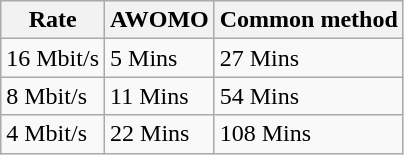<table class="wikitable" border="1">
<tr>
<th>Rate</th>
<th>AWOMO</th>
<th>Common method</th>
</tr>
<tr>
<td>16 Mbit/s</td>
<td>5 Mins</td>
<td>27 Mins</td>
</tr>
<tr>
<td>8 Mbit/s</td>
<td>11 Mins</td>
<td>54 Mins</td>
</tr>
<tr>
<td>4 Mbit/s</td>
<td>22 Mins</td>
<td>108 Mins</td>
</tr>
</table>
